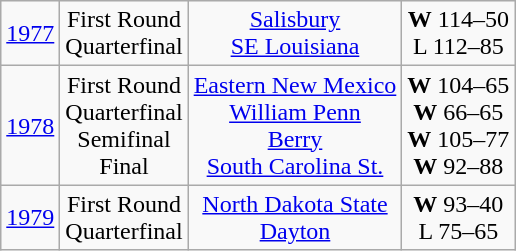<table class="wikitable">
<tr align="center">
<td><a href='#'>1977</a></td>
<td>First Round<br>Quarterfinal</td>
<td><a href='#'>Salisbury</a><br><a href='#'>SE Louisiana</a></td>
<td><strong>W</strong> 114–50<br>L 112–85</td>
</tr>
<tr align="center">
<td><a href='#'>1978</a></td>
<td>First Round<br>Quarterfinal<br>Semifinal<br>Final</td>
<td><a href='#'>Eastern New Mexico</a><br><a href='#'>William Penn</a><br><a href='#'>Berry</a><br><a href='#'>South Carolina St.</a></td>
<td><strong>W</strong> 104–65<br><strong>W</strong> 66–65<br><strong>W</strong> 105–77<br><strong>W</strong> 92–88</td>
</tr>
<tr align="center">
<td><a href='#'>1979</a></td>
<td>First Round<br>Quarterfinal</td>
<td><a href='#'>North Dakota State</a><br><a href='#'>Dayton</a></td>
<td><strong>W</strong> 93–40<br>L 75–65</td>
</tr>
</table>
